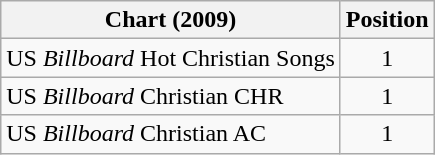<table class="wikitable">
<tr>
<th>Chart (2009)</th>
<th>Position</th>
</tr>
<tr>
<td align="left">US <em>Billboard</em> Hot Christian Songs</td>
<td align="center">1</td>
</tr>
<tr>
<td align="left">US <em>Billboard</em> Christian CHR</td>
<td align="center">1</td>
</tr>
<tr>
<td align="left">US <em>Billboard</em> Christian AC</td>
<td align="center">1</td>
</tr>
</table>
